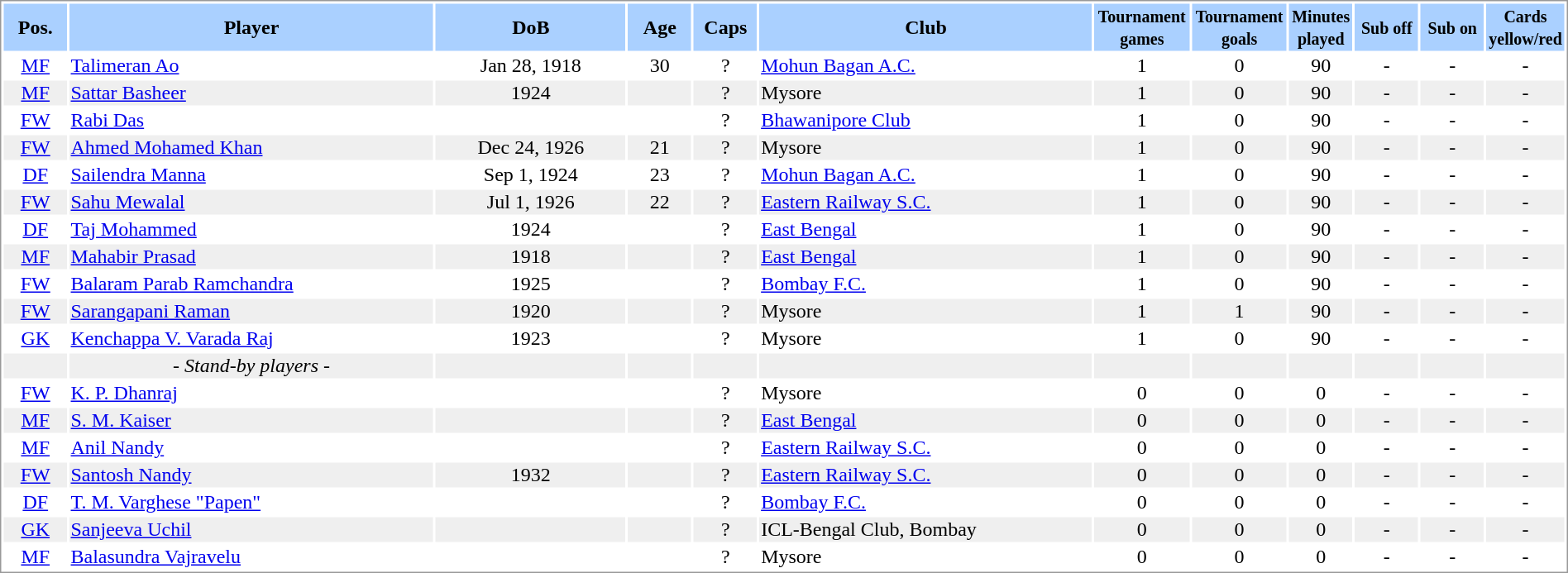<table border="0" width="100%" style="border: 1px solid #999; background-color:#FFFFFF; text-align:center">
<tr align="center" bgcolor="#AAD0FF">
<th width=4%>Pos.</th>
<th width=23%>Player</th>
<th width=12%>DoB</th>
<th width=4%>Age</th>
<th width=4%>Caps</th>
<th width=21%>Club</th>
<th width=6%><small>Tournament<br>games</small></th>
<th width=6%><small>Tournament<br>goals</small></th>
<th width=4%><small>Minutes<br>played</small></th>
<th width=4%><small>Sub off</small></th>
<th width=4%><small>Sub on</small></th>
<th width=4%><small>Cards<br>yellow/red</small></th>
</tr>
<tr>
<td><a href='#'>MF</a></td>
<td align="left"><a href='#'>Talimeran Ao</a></td>
<td>Jan 28, 1918</td>
<td>30</td>
<td>?</td>
<td align="left"> <a href='#'>Mohun Bagan A.C.</a></td>
<td>1</td>
<td>0</td>
<td>90</td>
<td>-</td>
<td>-</td>
<td>-</td>
</tr>
<tr bgcolor="#EFEFEF">
<td><a href='#'>MF</a></td>
<td align="left"><a href='#'>Sattar Basheer</a></td>
<td>1924</td>
<td></td>
<td>?</td>
<td align="left"> Mysore</td>
<td>1</td>
<td>0</td>
<td>90</td>
<td>-</td>
<td>-</td>
<td>-</td>
</tr>
<tr>
<td><a href='#'>FW</a></td>
<td align="left"><a href='#'>Rabi Das</a></td>
<td></td>
<td></td>
<td>?</td>
<td align="left"> <a href='#'>Bhawanipore Club</a></td>
<td>1</td>
<td>0</td>
<td>90</td>
<td>-</td>
<td>-</td>
<td>-</td>
</tr>
<tr bgcolor="#EFEFEF">
<td><a href='#'>FW</a></td>
<td align="left"><a href='#'>Ahmed Mohamed Khan</a></td>
<td>Dec 24, 1926</td>
<td>21</td>
<td>?</td>
<td align="left"> Mysore</td>
<td>1</td>
<td>0</td>
<td>90</td>
<td>-</td>
<td>-</td>
<td>-</td>
</tr>
<tr>
<td><a href='#'>DF</a></td>
<td align="left"><a href='#'>Sailendra Manna</a></td>
<td>Sep 1, 1924</td>
<td>23</td>
<td>?</td>
<td align="left"> <a href='#'>Mohun Bagan A.C.</a></td>
<td>1</td>
<td>0</td>
<td>90</td>
<td>-</td>
<td>-</td>
<td>-</td>
</tr>
<tr bgcolor="#EFEFEF">
<td><a href='#'>FW</a></td>
<td align="left"><a href='#'>Sahu Mewalal</a></td>
<td>Jul 1, 1926</td>
<td>22</td>
<td>?</td>
<td align="left"> <a href='#'>Eastern Railway S.C.</a></td>
<td>1</td>
<td>0</td>
<td>90</td>
<td>-</td>
<td>-</td>
<td>-</td>
</tr>
<tr>
<td><a href='#'>DF</a></td>
<td align="left"><a href='#'>Taj Mohammed</a></td>
<td>1924</td>
<td></td>
<td>?</td>
<td align="left"> <a href='#'>East Bengal</a></td>
<td>1</td>
<td>0</td>
<td>90</td>
<td>-</td>
<td>-</td>
<td>-</td>
</tr>
<tr bgcolor="#EFEFEF">
<td><a href='#'>MF</a></td>
<td align="left"><a href='#'>Mahabir Prasad</a></td>
<td>1918</td>
<td></td>
<td>?</td>
<td align="left"> <a href='#'>East Bengal</a></td>
<td>1</td>
<td>0</td>
<td>90</td>
<td>-</td>
<td>-</td>
<td>-</td>
</tr>
<tr>
<td><a href='#'>FW</a></td>
<td align="left"><a href='#'>Balaram Parab Ramchandra</a></td>
<td>1925</td>
<td></td>
<td>?</td>
<td align="left"> <a href='#'>Bombay F.C.</a></td>
<td>1</td>
<td>0</td>
<td>90</td>
<td>-</td>
<td>-</td>
<td>-</td>
</tr>
<tr bgcolor="#EFEFEF">
<td><a href='#'>FW</a></td>
<td align="left"><a href='#'>Sarangapani Raman</a></td>
<td>1920</td>
<td></td>
<td>?</td>
<td align="left"> Mysore</td>
<td>1</td>
<td>1</td>
<td>90</td>
<td>-</td>
<td>-</td>
<td>-</td>
</tr>
<tr>
<td><a href='#'>GK</a></td>
<td align="left"><a href='#'>Kenchappa V. Varada Raj</a></td>
<td>1923</td>
<td></td>
<td>?</td>
<td align="left"> Mysore</td>
<td>1</td>
<td>0</td>
<td>90</td>
<td>-</td>
<td>-</td>
<td>-</td>
</tr>
<tr bgcolor="#EFEFEF">
<td></td>
<td>- <em>Stand-by players</em> -</td>
<td></td>
<td></td>
<td></td>
<td></td>
<td></td>
<td></td>
<td></td>
<td></td>
<td></td>
<td></td>
</tr>
<tr>
<td><a href='#'>FW</a></td>
<td align="left"><a href='#'>K. P. Dhanraj</a></td>
<td></td>
<td></td>
<td>?</td>
<td align="left"> Mysore</td>
<td>0</td>
<td>0</td>
<td>0</td>
<td>-</td>
<td>-</td>
<td>-</td>
</tr>
<tr bgcolor="#EFEFEF">
<td><a href='#'>MF</a></td>
<td align="left"><a href='#'>S. M. Kaiser</a></td>
<td></td>
<td></td>
<td>?</td>
<td align="left"> <a href='#'>East Bengal</a></td>
<td>0</td>
<td>0</td>
<td>0</td>
<td>-</td>
<td>-</td>
<td>-</td>
</tr>
<tr>
<td><a href='#'>MF</a></td>
<td align="left"><a href='#'>Anil Nandy</a></td>
<td></td>
<td></td>
<td>?</td>
<td align="left"> <a href='#'>Eastern Railway S.C.</a></td>
<td>0</td>
<td>0</td>
<td>0</td>
<td>-</td>
<td>-</td>
<td>-</td>
</tr>
<tr bgcolor="#EFEFEF">
<td><a href='#'>FW</a></td>
<td align="left"><a href='#'>Santosh Nandy</a></td>
<td>1932</td>
<td></td>
<td>?</td>
<td align="left"> <a href='#'>Eastern Railway S.C.</a></td>
<td>0</td>
<td>0</td>
<td>0</td>
<td>-</td>
<td>-</td>
<td>-</td>
</tr>
<tr>
<td><a href='#'>DF</a></td>
<td align="left"><a href='#'>T. M. Varghese "Papen"</a></td>
<td></td>
<td></td>
<td>?</td>
<td align="left"> <a href='#'>Bombay F.C.</a></td>
<td>0</td>
<td>0</td>
<td>0</td>
<td>-</td>
<td>-</td>
<td>-</td>
</tr>
<tr bgcolor="#EFEFEF">
<td><a href='#'>GK</a></td>
<td align="left"><a href='#'>Sanjeeva Uchil</a></td>
<td></td>
<td></td>
<td>?</td>
<td align="left"> ICL-Bengal Club, Bombay</td>
<td>0</td>
<td>0</td>
<td>0</td>
<td>-</td>
<td>-</td>
<td>-</td>
</tr>
<tr>
<td><a href='#'>MF</a></td>
<td align="left"><a href='#'>Balasundra Vajravelu</a></td>
<td></td>
<td></td>
<td>?</td>
<td align="left"> Mysore</td>
<td>0</td>
<td>0</td>
<td>0</td>
<td>-</td>
<td>-</td>
<td>-</td>
</tr>
</table>
